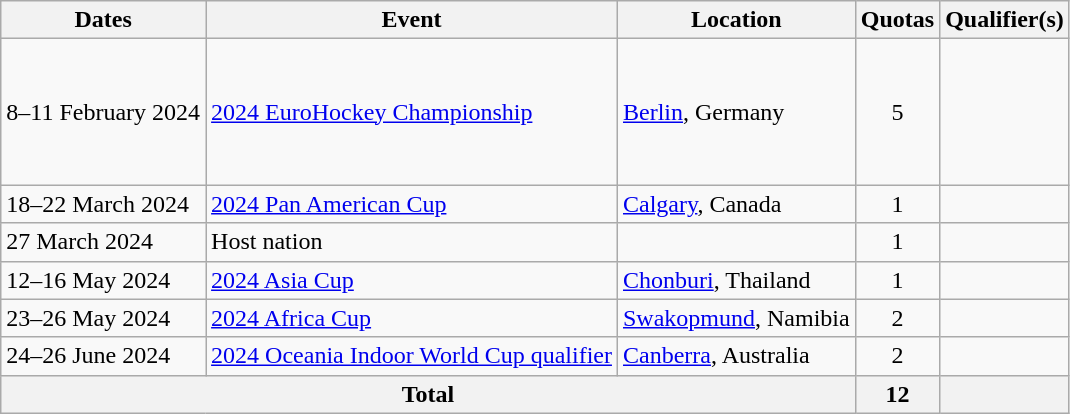<table class="wikitable">
<tr>
<th>Dates</th>
<th>Event</th>
<th>Location</th>
<th>Quotas</th>
<th>Qualifier(s)</th>
</tr>
<tr>
<td>8–11 February 2024</td>
<td><a href='#'>2024 EuroHockey Championship</a></td>
<td><a href='#'>Berlin</a>, Germany</td>
<td align="center">5</td>
<td><br><br><br><br><br><s></s></td>
</tr>
<tr>
<td>18–22 March 2024</td>
<td><a href='#'>2024 Pan American Cup</a></td>
<td><a href='#'>Calgary</a>, Canada</td>
<td align="center">1</td>
<td></td>
</tr>
<tr>
<td>27 March 2024</td>
<td>Host nation</td>
<td></td>
<td align="center">1</td>
<td></td>
</tr>
<tr>
<td>12–16 May 2024</td>
<td><a href='#'>2024 Asia Cup</a></td>
<td><a href='#'>Chonburi</a>, Thailand</td>
<td align="center">1</td>
<td></td>
</tr>
<tr>
<td>23–26 May 2024</td>
<td><a href='#'>2024 Africa Cup</a></td>
<td><a href='#'>Swakopmund</a>, Namibia</td>
<td align="center">2</td>
<td><br></td>
</tr>
<tr>
<td>24–26 June 2024</td>
<td><a href='#'>2024 Oceania Indoor World Cup qualifier</a></td>
<td><a href='#'>Canberra</a>, Australia</td>
<td align="center">2</td>
<td><br></td>
</tr>
<tr>
<th colspan=3>Total</th>
<th>12</th>
<th></th>
</tr>
</table>
